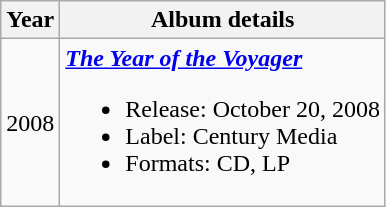<table class ="wikitable">
<tr>
<th scope="col">Year</th>
<th scope="col">Album details</th>
</tr>
<tr>
<td align="center">2008</td>
<td><strong><em><a href='#'>The Year of the Voyager</a></em></strong><br><ul><li>Release: October 20, 2008</li><li>Label: Century Media</li><li>Formats: CD, LP</li></ul></td>
</tr>
</table>
